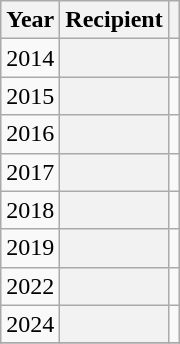<table class="wikitable plainrowheaders sortable" style="text-align:center">
<tr>
<th scope=col>Year</th>
<th scope=col>Recipient</th>
<th scope=col class=unsortable></th>
</tr>
<tr>
<td>2014</td>
<th scope=row style="text-align:center;"></th>
<td></td>
</tr>
<tr>
<td>2015</td>
<th scope=row style="text-align:center;"></th>
<td></td>
</tr>
<tr>
<td>2016</td>
<th scope=row style="text-align:center;"></th>
<td></td>
</tr>
<tr>
<td>2017</td>
<th scope=row style="text-align:center;"></th>
<td></td>
</tr>
<tr>
<td>2018</td>
<th scope=row style="text-align:center;"></th>
<td></td>
</tr>
<tr>
<td>2019</td>
<th scope=row style="text-align:center;"></th>
<td></td>
</tr>
<tr>
<td>2022</td>
<th scope=row style="text-align:center;"></th>
<td></td>
</tr>
<tr>
<td>2024</td>
<th scope=row style="text-align:center;"></th>
<td></td>
</tr>
<tr>
</tr>
</table>
